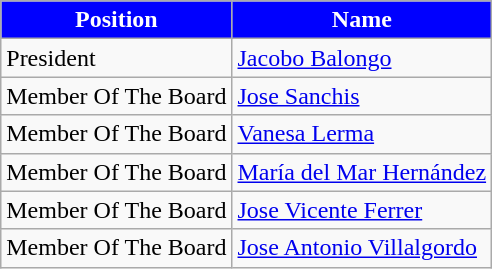<table class="wikitable">
<tr>
<th style="color:#FFFFFF; background:#0000FF">Position</th>
<th style="color:#FFFFFF; background:#0000FF">Name</th>
</tr>
<tr>
<td>President</td>
<td> <a href='#'>Jacobo Balongo</a></td>
</tr>
<tr>
<td>Member Of The Board</td>
<td> <a href='#'>Jose Sanchis</a></td>
</tr>
<tr>
<td>Member Of The Board</td>
<td> <a href='#'>Vanesa Lerma </a></td>
</tr>
<tr>
<td>Member Of The Board</td>
<td> <a href='#'>María del Mar Hernández</a></td>
</tr>
<tr>
<td>Member Of The Board</td>
<td> <a href='#'>Jose Vicente Ferrer</a></td>
</tr>
<tr>
<td>Member Of The Board</td>
<td> <a href='#'>Jose Antonio Villalgordo</a></td>
</tr>
</table>
